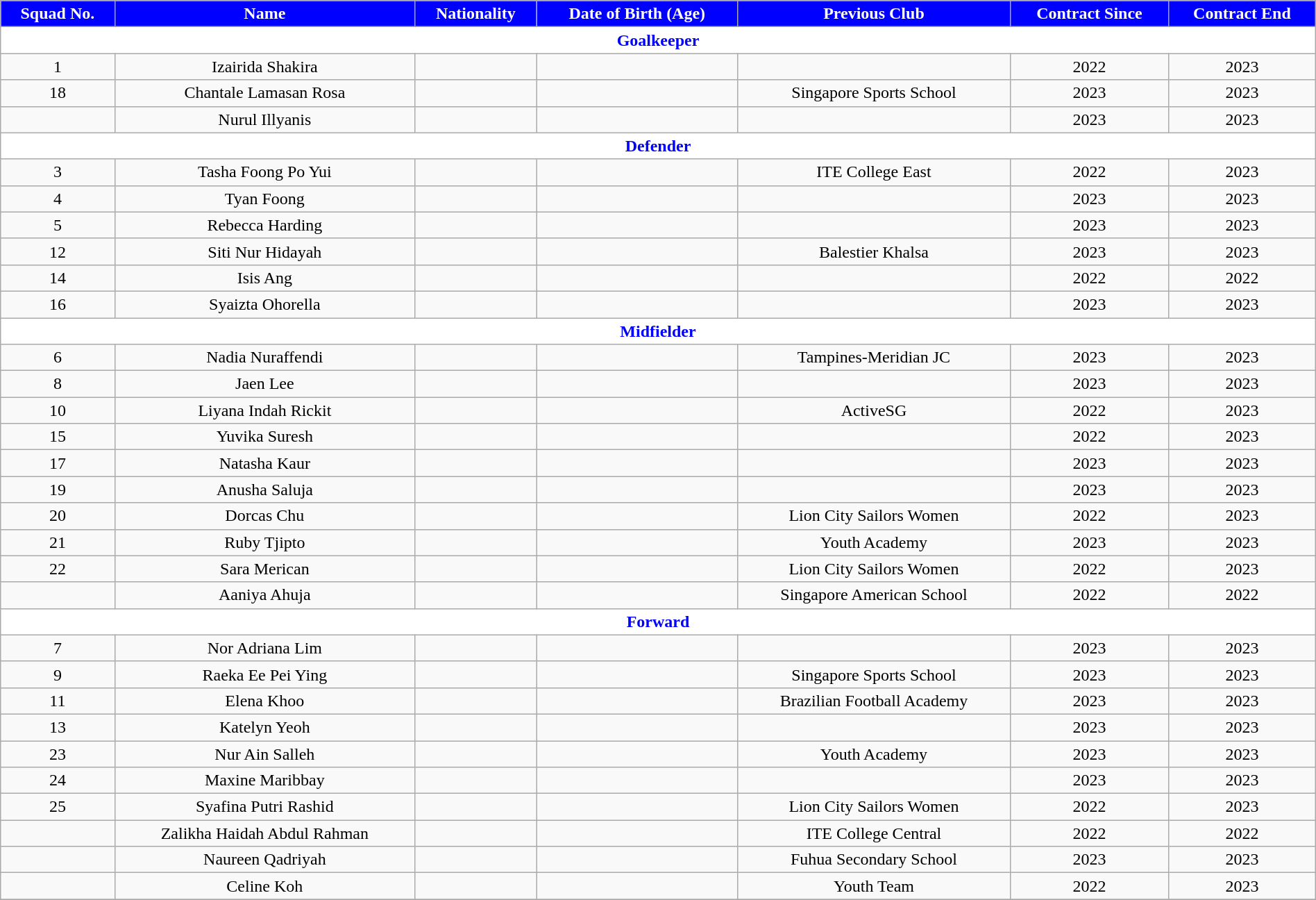<table class="wikitable" style="text-align:center; font-size:100%; width:100%;">
<tr>
<th style="background:Blue; color:white; text-align:center;">Squad No.</th>
<th style="background:Blue; color:white; text-align:center;">Name</th>
<th style="background:Blue; color:white; text-align:center;">Nationality</th>
<th style="background:Blue; color:white; text-align:center;">Date of Birth (Age)</th>
<th style="background:Blue; color:white; text-align:center;">Previous Club</th>
<th style="background:Blue; color:white; text-align:center;">Contract Since</th>
<th style="background:Blue; color:white; text-align:center;">Contract End</th>
</tr>
<tr>
<th colspan="7" style="background:white; color:blue; text-align:center">Goalkeeper</th>
</tr>
<tr>
<td>1</td>
<td>Izairida Shakira</td>
<td></td>
<td></td>
<td></td>
<td>2022</td>
<td>2023</td>
</tr>
<tr>
<td>18</td>
<td>Chantale Lamasan Rosa</td>
<td></td>
<td></td>
<td> Singapore Sports School</td>
<td>2023</td>
<td>2023</td>
</tr>
<tr>
<td></td>
<td>Nurul Illyanis</td>
<td></td>
<td></td>
<td></td>
<td>2023</td>
<td>2023</td>
</tr>
<tr>
<th colspan="7" style="background:white; color:blue; text-align:center">Defender</th>
</tr>
<tr>
<td>3</td>
<td>Tasha Foong Po Yui</td>
<td></td>
<td></td>
<td> ITE College East</td>
<td>2022</td>
<td>2023</td>
</tr>
<tr>
<td>4</td>
<td>Tyan Foong</td>
<td></td>
<td></td>
<td></td>
<td>2023</td>
<td>2023</td>
</tr>
<tr>
<td>5</td>
<td>Rebecca Harding</td>
<td></td>
<td></td>
<td></td>
<td>2023</td>
<td>2023</td>
</tr>
<tr>
<td>12</td>
<td>Siti Nur Hidayah</td>
<td></td>
<td></td>
<td> Balestier Khalsa</td>
<td>2023</td>
<td>2023</td>
</tr>
<tr>
<td>14</td>
<td>Isis Ang</td>
<td></td>
<td></td>
<td></td>
<td>2022</td>
<td>2022</td>
</tr>
<tr>
<td>16</td>
<td>Syaizta Ohorella</td>
<td></td>
<td></td>
<td></td>
<td>2023</td>
<td>2023</td>
</tr>
<tr>
<th colspan="7" style="background:white; color:blue; text-align:center">Midfielder</th>
</tr>
<tr>
<td>6</td>
<td>Nadia Nuraffendi</td>
<td></td>
<td></td>
<td> Tampines-Meridian JC</td>
<td>2023</td>
<td>2023</td>
</tr>
<tr>
<td>8</td>
<td>Jaen Lee</td>
<td></td>
<td></td>
<td></td>
<td>2023</td>
<td>2023</td>
</tr>
<tr>
<td>10</td>
<td>Liyana Indah Rickit</td>
<td></td>
<td></td>
<td> ActiveSG</td>
<td>2022</td>
<td>2023</td>
</tr>
<tr>
<td>15</td>
<td>Yuvika Suresh</td>
<td></td>
<td></td>
<td></td>
<td>2022</td>
<td>2023</td>
</tr>
<tr>
<td>17</td>
<td>Natasha Kaur</td>
<td></td>
<td></td>
<td></td>
<td>2023</td>
<td>2023</td>
</tr>
<tr>
<td>19</td>
<td>Anusha Saluja</td>
<td></td>
<td></td>
<td></td>
<td>2023</td>
<td>2023</td>
</tr>
<tr>
<td>20</td>
<td>Dorcas Chu</td>
<td></td>
<td></td>
<td> Lion City Sailors Women</td>
<td>2022</td>
<td>2023</td>
</tr>
<tr>
<td>21</td>
<td>Ruby Tjipto</td>
<td></td>
<td></td>
<td>Youth Academy</td>
<td>2023</td>
<td>2023</td>
</tr>
<tr>
<td>22</td>
<td>Sara Merican</td>
<td></td>
<td></td>
<td> Lion City Sailors Women</td>
<td>2022</td>
<td>2023</td>
</tr>
<tr>
<td></td>
<td>Aaniya Ahuja</td>
<td></td>
<td></td>
<td> Singapore American School</td>
<td>2022</td>
<td>2022</td>
</tr>
<tr>
<th colspan="7" style="background:white; color:blue; text-align:center">Forward</th>
</tr>
<tr>
<td>7</td>
<td>Nor Adriana Lim</td>
<td></td>
<td></td>
<td></td>
<td>2023</td>
<td>2023</td>
</tr>
<tr>
<td>9</td>
<td>Raeka Ee Pei Ying</td>
<td></td>
<td></td>
<td> Singapore Sports School</td>
<td>2023</td>
<td>2023</td>
</tr>
<tr>
<td>11</td>
<td>Elena Khoo</td>
<td></td>
<td></td>
<td> Brazilian Football Academy</td>
<td>2023</td>
<td>2023</td>
</tr>
<tr>
<td>13</td>
<td>Katelyn Yeoh</td>
<td></td>
<td></td>
<td></td>
<td>2023</td>
<td>2023</td>
</tr>
<tr>
<td>23</td>
<td>Nur Ain Salleh</td>
<td></td>
<td></td>
<td>Youth Academy</td>
<td>2023</td>
<td>2023</td>
</tr>
<tr>
<td>24</td>
<td>Maxine Maribbay</td>
<td></td>
<td></td>
<td></td>
<td>2023</td>
<td>2023</td>
</tr>
<tr>
<td>25</td>
<td>Syafina Putri Rashid</td>
<td></td>
<td></td>
<td> Lion City Sailors Women</td>
<td>2022</td>
<td>2023</td>
</tr>
<tr>
<td></td>
<td>Zalikha Haidah Abdul Rahman</td>
<td></td>
<td></td>
<td> ITE College Central</td>
<td>2022</td>
<td>2022</td>
</tr>
<tr>
<td></td>
<td>Naureen Qadriyah</td>
<td></td>
<td></td>
<td> Fuhua Secondary School</td>
<td>2023</td>
<td>2023</td>
</tr>
<tr>
<td></td>
<td>Celine Koh</td>
<td></td>
<td></td>
<td>Youth Team</td>
<td>2022</td>
<td>2023</td>
</tr>
<tr>
</tr>
</table>
